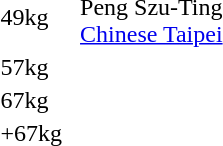<table>
<tr>
<td rowspan=2>49kg</td>
<td rowspan=2></td>
<td rowspan=2></td>
<td></td>
</tr>
<tr>
<td>Peng Szu-Ting<br> <a href='#'>Chinese Taipei</a></td>
</tr>
<tr>
<td rowspan=2>57kg</td>
<td rowspan=2></td>
<td rowspan=2></td>
<td></td>
</tr>
<tr>
<td></td>
</tr>
<tr>
<td rowspan=2>67kg</td>
<td rowspan=2></td>
<td rowspan=2></td>
<td></td>
</tr>
<tr>
<td></td>
</tr>
<tr>
<td rowspan=2>+67kg</td>
<td rowspan=2></td>
<td rowspan=2></td>
<td></td>
</tr>
<tr>
<td></td>
</tr>
</table>
